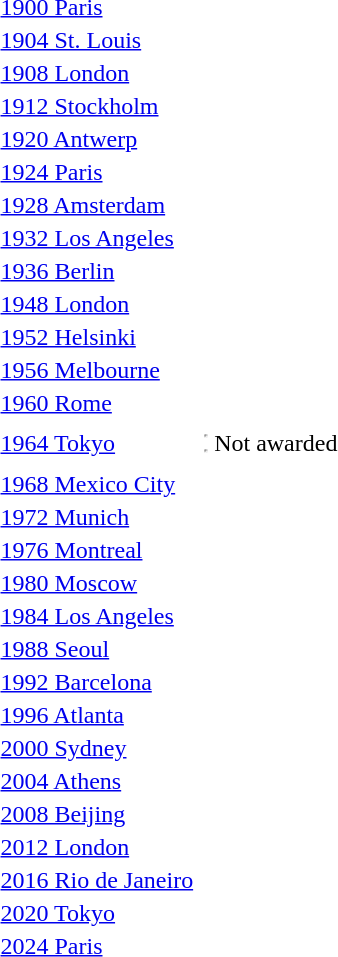<table>
<tr>
<td><a href='#'>1900 Paris</a><br></td>
<td></td>
<td></td>
<td></td>
</tr>
<tr>
<td><a href='#'>1904 St. Louis</a><br></td>
<td></td>
<td></td>
<td></td>
</tr>
<tr>
<td><a href='#'>1908 London</a><br></td>
<td></td>
<td></td>
<td></td>
</tr>
<tr>
<td><a href='#'>1912 Stockholm</a><br></td>
<td></td>
<td></td>
<td></td>
</tr>
<tr>
<td><a href='#'>1920 Antwerp</a><br></td>
<td></td>
<td></td>
<td></td>
</tr>
<tr>
<td><a href='#'>1924 Paris</a><br></td>
<td></td>
<td></td>
<td></td>
</tr>
<tr>
<td><a href='#'>1928 Amsterdam</a><br></td>
<td></td>
<td></td>
<td></td>
</tr>
<tr>
<td><a href='#'>1932 Los Angeles</a><br></td>
<td></td>
<td></td>
<td></td>
</tr>
<tr>
<td><a href='#'>1936 Berlin</a><br></td>
<td></td>
<td></td>
<td></td>
</tr>
<tr>
<td><a href='#'>1948 London</a><br></td>
<td></td>
<td></td>
<td></td>
</tr>
<tr>
<td><a href='#'>1952 Helsinki</a><br></td>
<td></td>
<td></td>
<td></td>
</tr>
<tr>
<td><a href='#'>1956 Melbourne</a><br></td>
<td></td>
<td></td>
<td></td>
</tr>
<tr>
<td><a href='#'>1960 Rome</a><br></td>
<td></td>
<td></td>
<td></td>
</tr>
<tr>
<td><a href='#'>1964 Tokyo</a><br></td>
<td></td>
<td><hr><hr></td>
<td>Not awarded</td>
</tr>
<tr>
<td><a href='#'>1968 Mexico City</a><br></td>
<td></td>
<td></td>
<td></td>
</tr>
<tr>
<td><a href='#'>1972 Munich</a><br></td>
<td></td>
<td></td>
<td></td>
</tr>
<tr>
<td><a href='#'>1976 Montreal</a><br></td>
<td></td>
<td></td>
<td></td>
</tr>
<tr>
<td><a href='#'>1980 Moscow</a><br></td>
<td></td>
<td></td>
<td></td>
</tr>
<tr>
<td><a href='#'>1984 Los Angeles</a><br></td>
<td></td>
<td></td>
<td></td>
</tr>
<tr>
<td><a href='#'>1988 Seoul</a><br></td>
<td></td>
<td></td>
<td></td>
</tr>
<tr>
<td><a href='#'>1992 Barcelona</a><br></td>
<td></td>
<td></td>
<td></td>
</tr>
<tr>
<td><a href='#'>1996 Atlanta</a><br></td>
<td></td>
<td></td>
<td></td>
</tr>
<tr>
<td><a href='#'>2000 Sydney</a><br></td>
<td></td>
<td></td>
<td></td>
</tr>
<tr>
<td><a href='#'>2004 Athens</a><br></td>
<td></td>
<td></td>
<td></td>
</tr>
<tr>
<td><a href='#'>2008 Beijing</a><br></td>
<td></td>
<td></td>
<td></td>
</tr>
<tr>
<td><a href='#'>2012 London</a><br></td>
<td></td>
<td></td>
<td></td>
</tr>
<tr>
<td><a href='#'>2016 Rio de Janeiro</a><br></td>
<td></td>
<td></td>
<td></td>
</tr>
<tr>
<td><a href='#'>2020 Tokyo</a><br></td>
<td></td>
<td></td>
<td></td>
</tr>
<tr>
<td><a href='#'>2024 Paris</a><br></td>
<td></td>
<td></td>
<td></td>
</tr>
</table>
